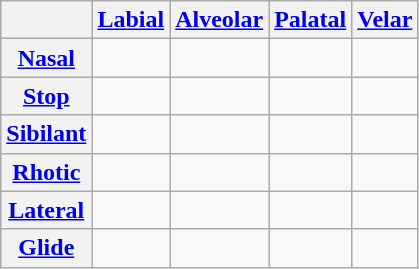<table class=wikitable style=text-align:center>
<tr>
<th></th>
<th><a href='#'>Labial</a></th>
<th><a href='#'>Alveolar</a></th>
<th><a href='#'>Palatal</a></th>
<th><a href='#'>Velar</a></th>
</tr>
<tr>
<th><a href='#'>Nasal</a></th>
<td></td>
<td></td>
<td></td>
<td></td>
</tr>
<tr>
<th><a href='#'>Stop</a></th>
<td></td>
<td></td>
<td></td>
<td></td>
</tr>
<tr>
<th><a href='#'>Sibilant</a></th>
<td></td>
<td></td>
<td></td>
<td></td>
</tr>
<tr>
<th><a href='#'>Rhotic</a></th>
<td></td>
<td></td>
<td></td>
<td></td>
</tr>
<tr>
<th><a href='#'>Lateral</a></th>
<td></td>
<td></td>
<td></td>
<td></td>
</tr>
<tr>
<th><a href='#'>Glide</a></th>
<td></td>
<td></td>
<td></td>
<td></td>
</tr>
</table>
